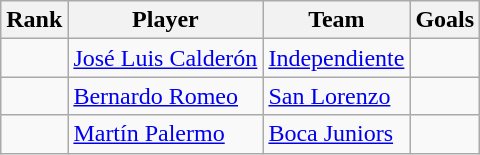<table class="wikitable">
<tr>
<th>Rank</th>
<th>Player</th>
<th>Team</th>
<th>Goals</th>
</tr>
<tr>
<td></td>
<td> <a href='#'>José Luis Calderón</a></td>
<td><a href='#'>Independiente</a></td>
<td></td>
</tr>
<tr>
<td></td>
<td> <a href='#'>Bernardo Romeo</a></td>
<td><a href='#'>San Lorenzo</a></td>
<td></td>
</tr>
<tr>
<td></td>
<td> <a href='#'>Martín Palermo</a></td>
<td><a href='#'>Boca Juniors</a></td>
<td></td>
</tr>
</table>
